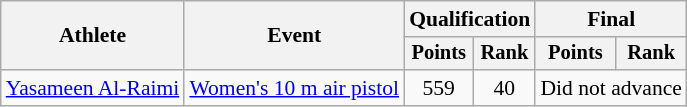<table class="wikitable" style="font-size:90%">
<tr>
<th rowspan="2">Athlete</th>
<th rowspan="2">Event</th>
<th colspan=2>Qualification</th>
<th colspan=2>Final</th>
</tr>
<tr style="font-size:95%">
<th>Points</th>
<th>Rank</th>
<th>Points</th>
<th>Rank</th>
</tr>
<tr align=center>
<td align=left><a href='#'>Yasameen Al-Raimi</a></td>
<td align=left><a href='#'>Women's 10 m air pistol</a></td>
<td>559</td>
<td>40</td>
<td colspan=2>Did not advance</td>
</tr>
</table>
